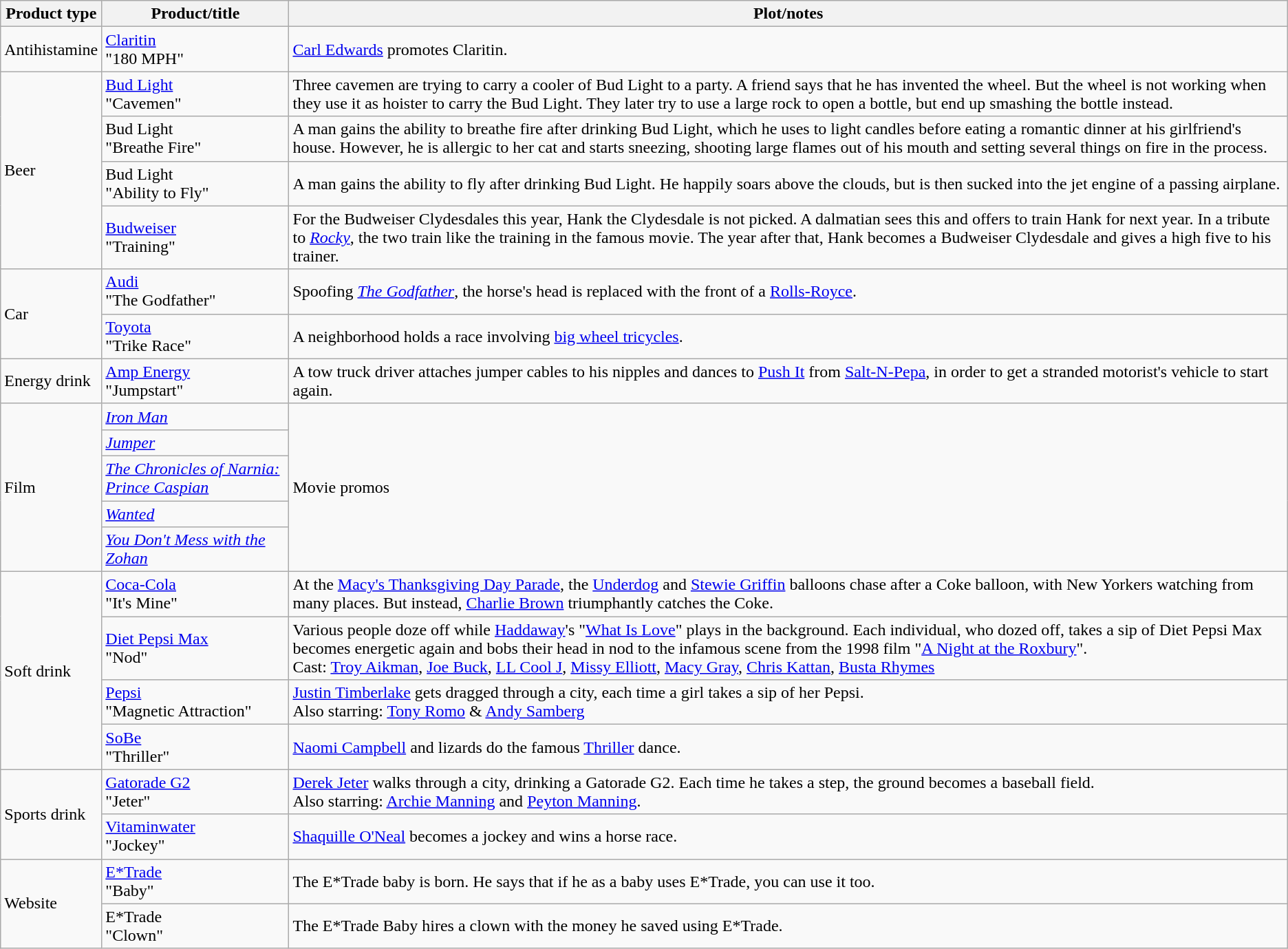<table class="wikitable">
<tr>
<th>Product type</th>
<th>Product/title</th>
<th>Plot/notes</th>
</tr>
<tr>
<td>Antihistamine</td>
<td><a href='#'>Claritin</a><br>"180 MPH"</td>
<td><a href='#'>Carl Edwards</a> promotes Claritin.</td>
</tr>
<tr>
<td rowspan="4">Beer</td>
<td><a href='#'>Bud Light</a><br>"Cavemen"</td>
<td>Three cavemen are trying to carry a cooler of Bud Light to a party. A friend says that he has invented the wheel. But the wheel is not working when they use it as hoister to carry the Bud Light. They later try to use a large rock to open a bottle, but end up smashing the bottle instead.</td>
</tr>
<tr>
<td>Bud Light<br>"Breathe Fire"</td>
<td>A man gains the ability to breathe fire after drinking Bud Light, which he uses to light candles before eating a romantic dinner at his girlfriend's house. However, he is allergic to her cat and starts sneezing, shooting large flames out of his mouth and setting several things on fire in the process.</td>
</tr>
<tr>
<td>Bud Light<br>"Ability to Fly"</td>
<td>A man gains the ability to fly after drinking Bud Light. He happily soars above the clouds, but is then sucked into the jet engine of a passing airplane.</td>
</tr>
<tr>
<td><a href='#'>Budweiser</a><br>"Training"</td>
<td>For the Budweiser Clydesdales this year, Hank the Clydesdale is not picked. A dalmatian sees this and offers to train Hank for next year. In a tribute to <em><a href='#'>Rocky</a></em>, the two train like the training in the famous movie. The year after that, Hank becomes a Budweiser Clydesdale and gives a high five to his trainer.</td>
</tr>
<tr>
<td rowspan="2">Car</td>
<td><a href='#'>Audi</a><br>"The Godfather"</td>
<td>Spoofing <em><a href='#'>The Godfather</a></em>, the horse's head is replaced with the front of a <a href='#'>Rolls-Royce</a>.</td>
</tr>
<tr>
<td><a href='#'>Toyota</a><br>"Trike Race"</td>
<td>A neighborhood holds a race involving <a href='#'>big wheel tricycles</a>.</td>
</tr>
<tr>
<td>Energy drink</td>
<td><a href='#'>Amp Energy</a><br>"Jumpstart"</td>
<td>A tow truck driver attaches jumper cables to his nipples and dances to <a href='#'>Push It</a> from <a href='#'>Salt-N-Pepa</a>, in order to get a stranded motorist's vehicle to start again.</td>
</tr>
<tr>
<td rowspan="5">Film</td>
<td><em><a href='#'>Iron Man</a></em></td>
<td rowspan="5">Movie promos</td>
</tr>
<tr>
<td><em><a href='#'>Jumper</a></em></td>
</tr>
<tr>
<td><em><a href='#'>The Chronicles of Narnia: Prince Caspian</a></em></td>
</tr>
<tr>
<td><em><a href='#'>Wanted</a></em></td>
</tr>
<tr>
<td><em><a href='#'>You Don't Mess with the Zohan</a></em></td>
</tr>
<tr>
<td rowspan="4">Soft drink</td>
<td><a href='#'>Coca-Cola</a><br>"It's Mine"</td>
<td>At the <a href='#'>Macy's Thanksgiving Day Parade</a>, the <a href='#'>Underdog</a> and <a href='#'>Stewie Griffin</a> balloons chase after a Coke balloon, with New Yorkers watching from many places. But instead, <a href='#'>Charlie Brown</a> triumphantly catches the Coke.</td>
</tr>
<tr>
<td><a href='#'>Diet Pepsi Max</a><br>"Nod"</td>
<td>Various people doze off while <a href='#'>Haddaway</a>'s "<a href='#'>What Is Love</a>" plays in the background. Each individual, who dozed off, takes a sip of Diet Pepsi Max becomes energetic again and bobs their head in nod to the infamous scene from the 1998 film "<a href='#'>A Night at the Roxbury</a>".<br>Cast: <a href='#'>Troy Aikman</a>, <a href='#'>Joe Buck</a>, <a href='#'>LL Cool J</a>, <a href='#'>Missy Elliott</a>, <a href='#'>Macy Gray</a>, <a href='#'>Chris Kattan</a>, <a href='#'>Busta Rhymes</a></td>
</tr>
<tr>
<td><a href='#'>Pepsi</a><br>"Magnetic Attraction"</td>
<td><a href='#'>Justin Timberlake</a> gets dragged through a city, each time a girl takes a sip of her Pepsi.<br>Also starring: <a href='#'>Tony Romo</a> & <a href='#'>Andy Samberg</a></td>
</tr>
<tr>
<td><a href='#'>SoBe</a><br>"Thriller"</td>
<td><a href='#'>Naomi Campbell</a> and lizards do the famous <a href='#'>Thriller</a> dance.</td>
</tr>
<tr>
<td rowspan="2">Sports drink</td>
<td><a href='#'>Gatorade G2</a><br>"Jeter"</td>
<td><a href='#'>Derek Jeter</a> walks through a city, drinking a Gatorade G2. Each time he takes a step, the ground becomes a baseball field.<br>Also starring: <a href='#'>Archie Manning</a> and <a href='#'>Peyton Manning</a>.</td>
</tr>
<tr>
<td><a href='#'>Vitaminwater</a><br>"Jockey"</td>
<td><a href='#'>Shaquille O'Neal</a> becomes a jockey and wins a horse race.</td>
</tr>
<tr>
<td rowspan="2">Website</td>
<td><a href='#'>E*Trade</a><br>"Baby"</td>
<td>The E*Trade baby is born. He says that if he as a baby uses E*Trade, you can use it too.</td>
</tr>
<tr>
<td>E*Trade<br>"Clown"</td>
<td>The E*Trade Baby hires a clown with the money he saved using E*Trade.</td>
</tr>
</table>
